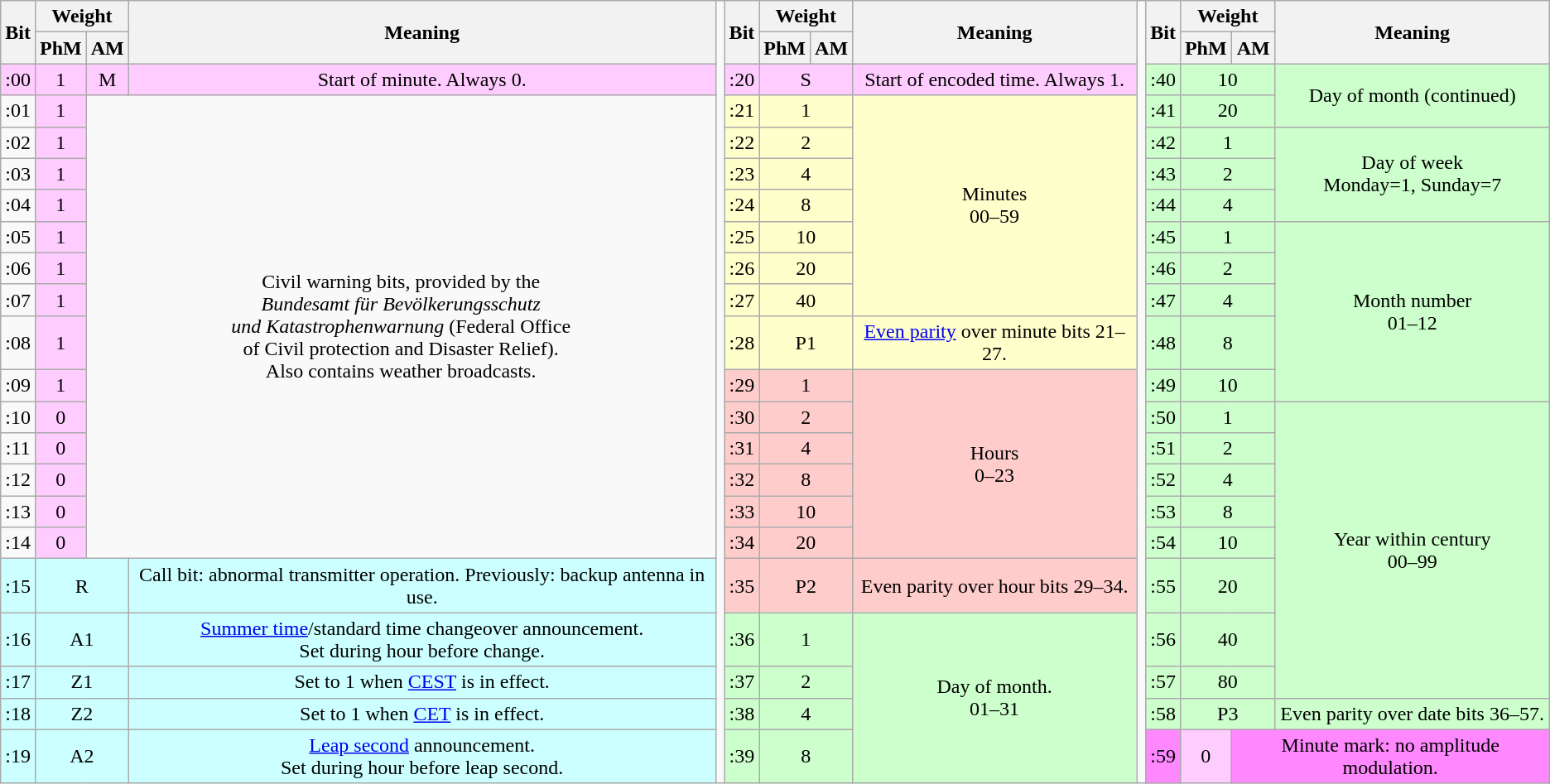<table class=wikitable style="text-align:center">
<tr>
<th rowspan=2>Bit</th>
<th colspan=2>Weight</th>
<th rowspan=2>Meaning</th>
<td rowspan=22></td>
<th rowspan=2>Bit</th>
<th colspan=2>Weight</th>
<th rowspan=2>Meaning</th>
<td rowspan=22></td>
<th rowspan=2>Bit</th>
<th colspan=2>Weight</th>
<th rowspan=2>Meaning</th>
</tr>
<tr>
<th>PhM</th>
<th>AM</th>
<th>PhM</th>
<th>AM</th>
<th>PhM</th>
<th>AM</th>
</tr>
<tr>
<td bgcolor=#ffccff>:00</td>
<td bgcolor=#ffccff>1</td>
<td bgcolor=#ffccff>M</td>
<td bgcolor=#ffccff>Start of minute. Always 0.</td>
<td bgcolor=#ffccff>:20</td>
<td colspan=2 bgcolor=#ffccff>S</td>
<td bgcolor=#ffccff>Start of encoded time. Always 1.</td>
<td bgcolor=#ccffcc>:40</td>
<td colspan=2 bgcolor=#ccffcc>10</td>
<td rowspan=2 bgcolor=#ccffcc>Day of month (continued)</td>
</tr>
<tr>
<td>:01</td>
<td bgcolor=#ffccff>1</td>
<td colspan=2 rowspan=14>Civil warning bits, provided by the<br><em>Bundesamt für Bevölkerungsschutz<br>und Katastrophenwarnung</em> (Federal Office<br>of Civil protection and Disaster Relief).<br>Also contains weather broadcasts.</td>
<td bgcolor=#ffffcc>:21</td>
<td colspan=2 bgcolor=#ffffcc>1</td>
<td rowspan=7 bgcolor=#ffffcc>Minutes<br>00–59</td>
<td bgcolor=#ccffcc>:41</td>
<td colspan=2 bgcolor=#ccffcc>20</td>
</tr>
<tr>
<td>:02</td>
<td bgcolor=#ffccff>1</td>
<td bgcolor=#ffffcc>:22</td>
<td colspan=2 bgcolor=#ffffcc>2</td>
<td bgcolor=#ccffcc>:42</td>
<td colspan=2 bgcolor=#ccffcc>1</td>
<td rowspan=3 bgcolor=#ccffcc>Day of week<br>Monday=1, Sunday=7</td>
</tr>
<tr>
<td>:03</td>
<td bgcolor=#ffccff>1</td>
<td bgcolor=#ffffcc>:23</td>
<td colspan=2 bgcolor=#ffffcc>4</td>
<td bgcolor=#ccffcc>:43</td>
<td colspan=2 bgcolor=#ccffcc>2</td>
</tr>
<tr>
<td>:04</td>
<td bgcolor=#ffccff>1</td>
<td bgcolor=#ffffcc>:24</td>
<td colspan=2 bgcolor=#ffffcc>8</td>
<td bgcolor=#ccffcc>:44</td>
<td colspan=2 bgcolor=#ccffcc>4</td>
</tr>
<tr>
<td>:05</td>
<td bgcolor=#ffccff>1</td>
<td bgcolor=#ffffcc>:25</td>
<td colspan=2 bgcolor=#ffffcc>10</td>
<td bgcolor=#ccffcc>:45</td>
<td colspan=2 bgcolor=#ccffcc>1</td>
<td rowspan=5 bgcolor=#ccffcc>Month number<br>01–12</td>
</tr>
<tr>
<td>:06</td>
<td bgcolor=#ffccff>1</td>
<td bgcolor=#ffffcc>:26</td>
<td colspan=2 bgcolor=#ffffcc>20</td>
<td bgcolor=#ccffcc>:46</td>
<td colspan=2 bgcolor=#ccffcc>2</td>
</tr>
<tr>
<td>:07</td>
<td bgcolor=#ffccff>1</td>
<td bgcolor=#ffffcc>:27</td>
<td colspan=2 bgcolor=#ffffcc>40</td>
<td bgcolor=#ccffcc>:47</td>
<td colspan=2 bgcolor=#ccffcc>4</td>
</tr>
<tr>
<td>:08</td>
<td bgcolor=#ffccff>1</td>
<td bgcolor=#ffffcc>:28</td>
<td colspan=2 bgcolor=#ffffcc>P1</td>
<td bgcolor=#ffffcc><a href='#'>Even parity</a> over minute bits 21–27.</td>
<td bgcolor=#ccffcc>:48</td>
<td colspan=2 bgcolor=#ccffcc>8</td>
</tr>
<tr>
<td>:09</td>
<td bgcolor=#ffccff>1</td>
<td bgcolor=#ffcccc>:29</td>
<td colspan=2 bgcolor=#ffcccc>1</td>
<td rowspan=6 bgcolor=#ffcccc>Hours<br>0–23</td>
<td bgcolor=#ccffcc>:49</td>
<td colspan=2 bgcolor=#ccffcc>10</td>
</tr>
<tr>
<td>:10</td>
<td bgcolor=#ffccff>0</td>
<td bgcolor=#ffcccc>:30</td>
<td colspan=2 bgcolor=#ffcccc>2</td>
<td bgcolor=#ccffcc>:50</td>
<td colspan=2 bgcolor=#ccffcc>1</td>
<td rowspan=8 bgcolor=#ccffcc>Year within century<br>00–99</td>
</tr>
<tr>
<td>:11</td>
<td bgcolor=#ffccff>0</td>
<td bgcolor=#ffcccc>:31</td>
<td colspan=2 bgcolor=#ffcccc>4</td>
<td bgcolor=#ccffcc>:51</td>
<td colspan=2 bgcolor=#ccffcc>2</td>
</tr>
<tr>
<td>:12</td>
<td bgcolor=#ffccff>0</td>
<td bgcolor=#ffcccc>:32</td>
<td colspan=2 bgcolor=#ffcccc>8</td>
<td bgcolor=#ccffcc>:52</td>
<td colspan=2 bgcolor=#ccffcc>4</td>
</tr>
<tr>
<td>:13</td>
<td bgcolor=#ffccff>0</td>
<td bgcolor=#ffcccc>:33</td>
<td colspan=2 bgcolor=#ffcccc>10</td>
<td bgcolor=#ccffcc>:53</td>
<td colspan=2 bgcolor=#ccffcc>8</td>
</tr>
<tr>
<td>:14</td>
<td bgcolor=#ffccff>0</td>
<td bgcolor=#ffcccc>:34</td>
<td colspan=2 bgcolor=#ffcccc>20</td>
<td bgcolor=#ccffcc>:54</td>
<td colspan=2 bgcolor=#ccffcc>10</td>
</tr>
<tr>
<td bgcolor=#ccffff>:15</td>
<td colspan=2 bgcolor=#ccffff>R</td>
<td bgcolor=#ccffff>Call bit: abnormal transmitter operation. Previously: backup antenna in use.</td>
<td bgcolor=#ffcccc>:35</td>
<td colspan=2 bgcolor=#ffcccc>P2</td>
<td bgcolor=#ffcccc>Even parity over hour bits 29–34.</td>
<td bgcolor=#ccffcc>:55</td>
<td colspan=2 bgcolor=#ccffcc>20</td>
</tr>
<tr>
<td bgcolor=#ccffff>:16</td>
<td colspan=2 bgcolor=#ccffff>A1</td>
<td bgcolor=#ccffff><a href='#'>Summer time</a>/standard time changeover announcement.<br>Set during hour before change.</td>
<td bgcolor=#ccffcc>:36</td>
<td colspan=2 bgcolor=#ccffcc>1</td>
<td rowspan=4 bgcolor=#ccffcc>Day of month.<br>01–31</td>
<td bgcolor=#ccffcc>:56</td>
<td colspan=2 bgcolor=#ccffcc>40</td>
</tr>
<tr>
<td bgcolor=#ccffff>:17</td>
<td colspan=2 bgcolor=#ccffff>Z1</td>
<td bgcolor=#ccffff>Set to 1 when <a href='#'>CEST</a> is in effect.</td>
<td bgcolor=#ccffcc>:37</td>
<td colspan=2 bgcolor=#ccffcc>2</td>
<td bgcolor=#ccffcc>:57</td>
<td colspan=2 bgcolor=#ccffcc>80</td>
</tr>
<tr>
<td bgcolor=#ccffff>:18</td>
<td colspan=2 bgcolor=#ccffff>Z2</td>
<td bgcolor=#ccffff>Set to 1 when <a href='#'>CET</a> is in effect.</td>
<td bgcolor=#ccffcc>:38</td>
<td colspan=2 bgcolor=#ccffcc>4</td>
<td bgcolor=#ccffcc>:58</td>
<td colspan=2 bgcolor=#ccffcc>P3</td>
<td bgcolor=#ccffcc>Even parity over date bits 36–57.</td>
</tr>
<tr>
<td bgcolor=#ccffff>:19</td>
<td colspan=2 bgcolor=#ccffff>A2</td>
<td bgcolor=#ccffff><a href='#'>Leap second</a> announcement.<br>Set during hour before leap second.</td>
<td bgcolor=#ccffcc>:39</td>
<td colspan=2 bgcolor=#ccffcc>8</td>
<td bgcolor=#ff88ff>:59</td>
<td bgcolor=#ffccff>0</td>
<td colspan=2 bgcolor=#ff88ff>Minute mark: no amplitude modulation.</td>
</tr>
</table>
